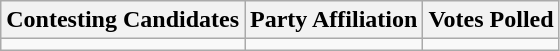<table class="wikitable sortable">
<tr>
<th>Contesting Candidates</th>
<th>Party Affiliation</th>
<th>Votes Polled</th>
</tr>
<tr>
<td></td>
<td></td>
<td></td>
</tr>
</table>
